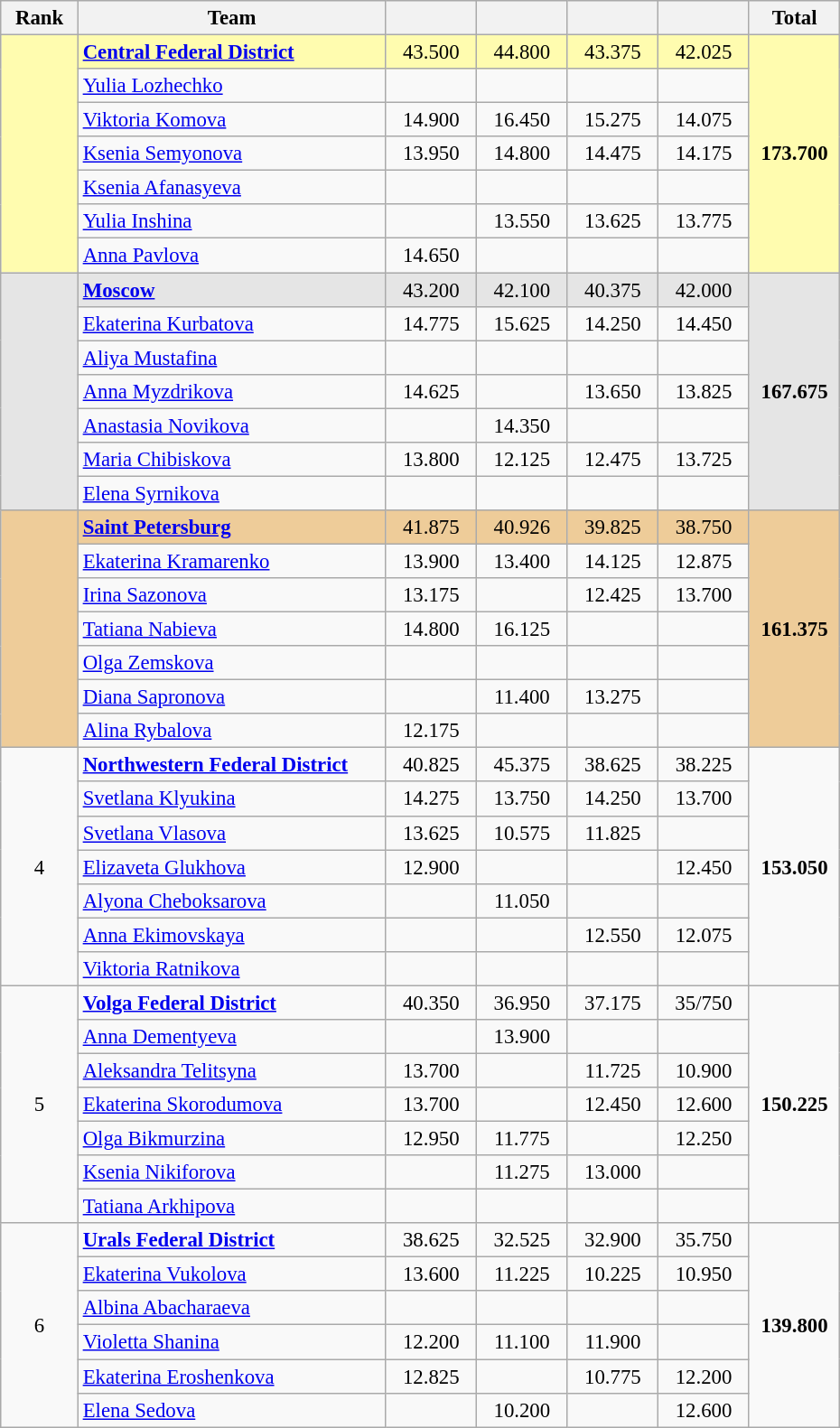<table class="wikitable" style="text-align:center; font-size:95%">
<tr>
<th scope="col" style="width:50px;">Rank</th>
<th scope="col" style="width:220px;">Team</th>
<th scope="col" style="width:60px;"></th>
<th scope="col" style="width:60px;"></th>
<th scope="col" style="width:60px;"></th>
<th scope="col" style="width:60px;"></th>
<th scope="col" style="width:60px;">Total</th>
</tr>
<tr style="background:#fffcaf;">
<td rowspan=7></td>
<td style="text-align:left;"><strong><a href='#'>Central Federal District</a></strong></td>
<td>43.500</td>
<td>44.800</td>
<td>43.375</td>
<td>42.025</td>
<td rowspan=7><strong>173.700</strong></td>
</tr>
<tr>
<td style="text-align:left;"><a href='#'>Yulia Lozhechko</a></td>
<td></td>
<td></td>
<td></td>
<td></td>
</tr>
<tr>
<td style="text-align:left;"><a href='#'>Viktoria Komova</a></td>
<td>14.900</td>
<td>16.450</td>
<td>15.275</td>
<td>14.075</td>
</tr>
<tr>
<td style="text-align:left;"><a href='#'>Ksenia Semyonova</a></td>
<td>13.950</td>
<td>14.800</td>
<td>14.475</td>
<td>14.175</td>
</tr>
<tr>
<td style="text-align:left;"><a href='#'>Ksenia Afanasyeva</a></td>
<td></td>
<td></td>
<td></td>
<td></td>
</tr>
<tr>
<td style="text-align:left;"><a href='#'>Yulia Inshina</a></td>
<td></td>
<td>13.550</td>
<td>13.625</td>
<td>13.775</td>
</tr>
<tr>
<td style="text-align:left;"><a href='#'>Anna Pavlova</a></td>
<td>14.650</td>
<td></td>
<td></td>
<td></td>
</tr>
<tr style="background:#e5e5e5;">
<td rowspan=7></td>
<td style="text-align:left;"><strong><a href='#'>Moscow</a></strong></td>
<td>43.200</td>
<td>42.100</td>
<td>40.375</td>
<td>42.000</td>
<td rowspan=7><strong>167.675</strong></td>
</tr>
<tr>
<td style="text-align:left;"><a href='#'>Ekaterina Kurbatova</a></td>
<td>14.775</td>
<td>15.625</td>
<td>14.250</td>
<td>14.450</td>
</tr>
<tr>
<td style="text-align:left;"><a href='#'>Aliya Mustafina</a></td>
<td></td>
<td></td>
<td></td>
<td></td>
</tr>
<tr>
<td style="text-align:left;"><a href='#'>Anna Myzdrikova</a></td>
<td>14.625</td>
<td></td>
<td>13.650</td>
<td>13.825</td>
</tr>
<tr>
<td style="text-align:left;"><a href='#'>Anastasia Novikova</a></td>
<td></td>
<td>14.350</td>
<td></td>
<td></td>
</tr>
<tr>
<td style="text-align:left;"><a href='#'>Maria Chibiskova</a></td>
<td>13.800</td>
<td>12.125</td>
<td>12.475</td>
<td>13.725</td>
</tr>
<tr>
<td style="text-align:left;"><a href='#'>Elena Syrnikova</a></td>
<td></td>
<td></td>
<td></td>
<td></td>
</tr>
<tr style="background:#ec9;">
<td rowspan=7></td>
<td style="text-align:left;"><strong><a href='#'>Saint Petersburg</a></strong></td>
<td>41.875</td>
<td>40.926</td>
<td>39.825</td>
<td>38.750</td>
<td rowspan=7><strong>161.375</strong></td>
</tr>
<tr>
<td style="text-align:left;"><a href='#'>Ekaterina Kramarenko</a></td>
<td>13.900</td>
<td>13.400</td>
<td>14.125</td>
<td>12.875</td>
</tr>
<tr>
<td style="text-align:left;"><a href='#'>Irina Sazonova</a></td>
<td>13.175</td>
<td></td>
<td>12.425</td>
<td>13.700</td>
</tr>
<tr>
<td style="text-align:left;"><a href='#'>Tatiana Nabieva</a></td>
<td>14.800</td>
<td>16.125</td>
<td></td>
<td></td>
</tr>
<tr>
<td style="text-align:left;"><a href='#'>Olga Zemskova</a></td>
<td></td>
<td></td>
<td></td>
<td></td>
</tr>
<tr>
<td style="text-align:left;"><a href='#'>Diana Sapronova</a></td>
<td></td>
<td>11.400</td>
<td>13.275</td>
<td></td>
</tr>
<tr>
<td style="text-align:left;"><a href='#'>Alina Rybalova</a></td>
<td>12.175</td>
<td></td>
<td></td>
<td></td>
</tr>
<tr>
<td rowspan=7>4</td>
<td style="text-align:left;"><strong><a href='#'>Northwestern Federal District</a></strong></td>
<td>40.825</td>
<td>45.375</td>
<td>38.625</td>
<td>38.225</td>
<td rowspan=7><strong>153.050</strong></td>
</tr>
<tr>
<td style="text-align:left;"><a href='#'>Svetlana Klyukina</a></td>
<td>14.275</td>
<td>13.750</td>
<td>14.250</td>
<td>13.700</td>
</tr>
<tr>
<td style="text-align:left;"><a href='#'>Svetlana Vlasova</a></td>
<td>13.625</td>
<td>10.575</td>
<td>11.825</td>
<td></td>
</tr>
<tr>
<td style="text-align:left;"><a href='#'>Elizaveta Glukhova</a></td>
<td>12.900</td>
<td></td>
<td></td>
<td>12.450</td>
</tr>
<tr>
<td style="text-align:left;"><a href='#'>Alyona Cheboksarova</a></td>
<td></td>
<td>11.050</td>
<td></td>
<td></td>
</tr>
<tr>
<td style="text-align:left;"><a href='#'>Anna Ekimovskaya</a></td>
<td></td>
<td></td>
<td>12.550</td>
<td>12.075</td>
</tr>
<tr>
<td style="text-align:left;"><a href='#'>Viktoria Ratnikova</a></td>
<td></td>
<td></td>
<td></td>
<td></td>
</tr>
<tr>
<td rowspan=7>5</td>
<td style="text-align:left;"><strong><a href='#'>Volga Federal District</a></strong></td>
<td>40.350</td>
<td>36.950</td>
<td>37.175</td>
<td>35/750</td>
<td rowspan=7><strong>150.225</strong></td>
</tr>
<tr>
<td style="text-align:left;"><a href='#'>Anna Dementyeva</a></td>
<td></td>
<td>13.900</td>
<td></td>
<td></td>
</tr>
<tr>
<td style="text-align:left;"><a href='#'>Aleksandra Telitsyna</a></td>
<td>13.700</td>
<td></td>
<td>11.725</td>
<td>10.900</td>
</tr>
<tr>
<td style="text-align:left;"><a href='#'>Ekaterina Skorodumova</a></td>
<td>13.700</td>
<td></td>
<td>12.450</td>
<td>12.600</td>
</tr>
<tr>
<td style="text-align:left;"><a href='#'>Olga Bikmurzina</a></td>
<td>12.950</td>
<td>11.775</td>
<td></td>
<td>12.250</td>
</tr>
<tr>
<td style="text-align:left;"><a href='#'>Ksenia Nikiforova</a></td>
<td></td>
<td>11.275</td>
<td>13.000</td>
<td></td>
</tr>
<tr>
<td style="text-align:left;"><a href='#'>Tatiana Arkhipova</a></td>
<td></td>
<td></td>
<td></td>
<td></td>
</tr>
<tr>
<td rowspan=6>6</td>
<td style="text-align:left;"><strong><a href='#'>Urals Federal District</a></strong></td>
<td>38.625</td>
<td>32.525</td>
<td>32.900</td>
<td>35.750</td>
<td rowspan=6><strong>139.800</strong></td>
</tr>
<tr>
<td style="text-align:left;"><a href='#'>Ekaterina Vukolova</a></td>
<td>13.600</td>
<td>11.225</td>
<td>10.225</td>
<td>10.950</td>
</tr>
<tr>
<td style="text-align:left;"><a href='#'>Albina Abacharaeva</a></td>
<td></td>
<td></td>
<td></td>
<td></td>
</tr>
<tr>
<td style="text-align:left;"><a href='#'>Violetta Shanina</a></td>
<td>12.200</td>
<td>11.100</td>
<td>11.900</td>
<td></td>
</tr>
<tr>
<td style="text-align:left;"><a href='#'>Ekaterina Eroshenkova</a></td>
<td>12.825</td>
<td></td>
<td>10.775</td>
<td>12.200</td>
</tr>
<tr>
<td style="text-align:left;"><a href='#'>Elena Sedova</a></td>
<td></td>
<td>10.200</td>
<td></td>
<td>12.600</td>
</tr>
</table>
